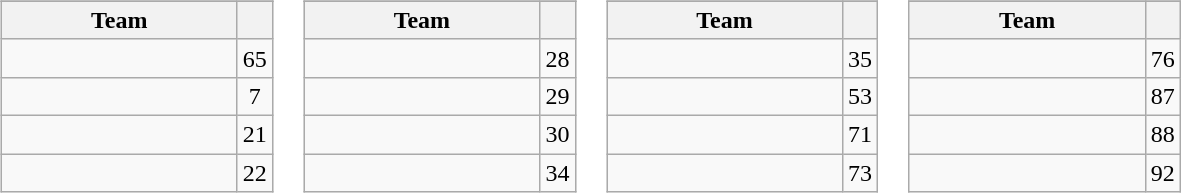<table>
<tr valign=top>
<td><br><table class="wikitable">
<tr>
</tr>
<tr>
<th width=150>Team</th>
<th></th>
</tr>
<tr>
<td></td>
<td align=center>65</td>
</tr>
<tr>
<td></td>
<td align=center>7</td>
</tr>
<tr>
<td></td>
<td align=center>21</td>
</tr>
<tr>
<td></td>
<td align=center>22</td>
</tr>
</table>
</td>
<td><br><table class="wikitable">
<tr>
</tr>
<tr>
<th width=150>Team</th>
<th></th>
</tr>
<tr>
<td></td>
<td align=center>28</td>
</tr>
<tr>
<td></td>
<td align=center>29</td>
</tr>
<tr>
<td></td>
<td align=center>30</td>
</tr>
<tr>
<td></td>
<td align=center>34</td>
</tr>
</table>
</td>
<td><br><table class="wikitable">
<tr>
</tr>
<tr>
<th width=150>Team</th>
<th></th>
</tr>
<tr>
<td></td>
<td align=center>35</td>
</tr>
<tr>
<td></td>
<td align=center>53</td>
</tr>
<tr>
<td></td>
<td align=center>71</td>
</tr>
<tr>
<td></td>
<td align=center>73</td>
</tr>
</table>
</td>
<td><br><table class="wikitable">
<tr>
</tr>
<tr>
<th width=150>Team</th>
<th></th>
</tr>
<tr>
<td></td>
<td align=center>76</td>
</tr>
<tr>
<td></td>
<td align=center>87</td>
</tr>
<tr>
<td></td>
<td align=center>88</td>
</tr>
<tr>
<td></td>
<td align=center>92</td>
</tr>
</table>
</td>
</tr>
</table>
